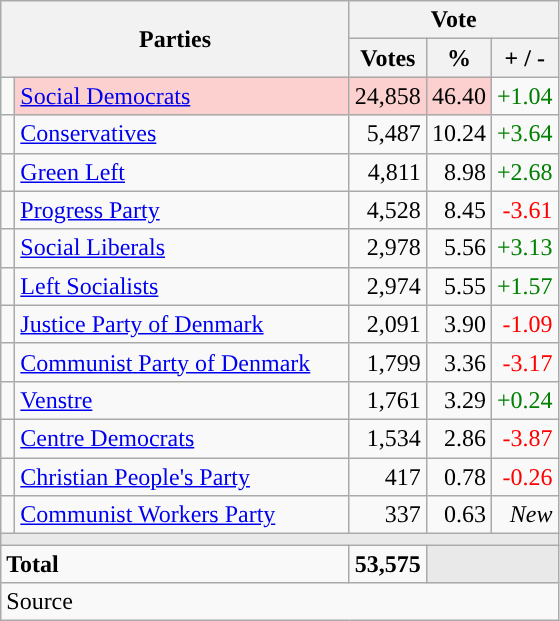<table class="wikitable" style="text-align:right;">
<tr>
<th style="text-align:centre;" rowspan="2" colspan="2" width="225">Parties</th>
<th colspan="3">Vote</th>
</tr>
<tr>
<th width="15">Votes</th>
<th width="15">%</th>
<th width="15">+ / -</th>
</tr>
<tr>
<td width="2" style="color:inherit;background:"></td>
<td bgcolor=#fbd0ce  align="left"><a href='#'>Social Democrats</a></td>
<td bgcolor=#fbd0ce>24,858</td>
<td bgcolor=#fbd0ce>46.40</td>
<td style=color:green;>+1.04</td>
</tr>
<tr>
<td width="2" style="color:inherit;background:"></td>
<td align="left"><a href='#'>Conservatives</a></td>
<td>5,487</td>
<td>10.24</td>
<td style=color:green;>+3.64</td>
</tr>
<tr>
<td width="2" style="color:inherit;background:"></td>
<td align="left"><a href='#'>Green Left</a></td>
<td>4,811</td>
<td>8.98</td>
<td style=color:green;>+2.68</td>
</tr>
<tr>
<td width="2" style="color:inherit;background:"></td>
<td align="left"><a href='#'>Progress Party</a></td>
<td>4,528</td>
<td>8.45</td>
<td style=color:red;>-3.61</td>
</tr>
<tr>
<td width="2" style="color:inherit;background:"></td>
<td align="left"><a href='#'>Social Liberals</a></td>
<td>2,978</td>
<td>5.56</td>
<td style=color:green;>+3.13</td>
</tr>
<tr>
<td width="2" style="color:inherit;background:"></td>
<td align="left"><a href='#'>Left Socialists</a></td>
<td>2,974</td>
<td>5.55</td>
<td style=color:green;>+1.57</td>
</tr>
<tr>
<td width="2" style="color:inherit;background:"></td>
<td align="left"><a href='#'>Justice Party of Denmark</a></td>
<td>2,091</td>
<td>3.90</td>
<td style=color:red;>-1.09</td>
</tr>
<tr>
<td width="2" style="color:inherit;background:"></td>
<td align="left"><a href='#'>Communist Party of Denmark</a></td>
<td>1,799</td>
<td>3.36</td>
<td style=color:red;>-3.17</td>
</tr>
<tr>
<td width="2" style="color:inherit;background:"></td>
<td align="left"><a href='#'>Venstre</a></td>
<td>1,761</td>
<td>3.29</td>
<td style=color:green;>+0.24</td>
</tr>
<tr>
<td width="2" style="color:inherit;background:"></td>
<td align="left"><a href='#'>Centre Democrats</a></td>
<td>1,534</td>
<td>2.86</td>
<td style=color:red;>-3.87</td>
</tr>
<tr>
<td width="2" style="color:inherit;background:"></td>
<td align="left"><a href='#'>Christian People's Party</a></td>
<td>417</td>
<td>0.78</td>
<td style=color:red;>-0.26</td>
</tr>
<tr>
<td width="2" style="color:inherit;background:"></td>
<td align="left"><a href='#'>Communist Workers Party</a></td>
<td>337</td>
<td>0.63</td>
<td><em>New</em></td>
</tr>
<tr>
<td colspan="7" bgcolor="#E9E9E9"></td>
</tr>
<tr>
<td align="left" colspan="2"><strong>Total</strong></td>
<td><strong>53,575</strong></td>
<td bgcolor="#E9E9E9" colspan="2"></td>
</tr>
<tr>
<td align="left" colspan="6">Source</td>
</tr>
</table>
